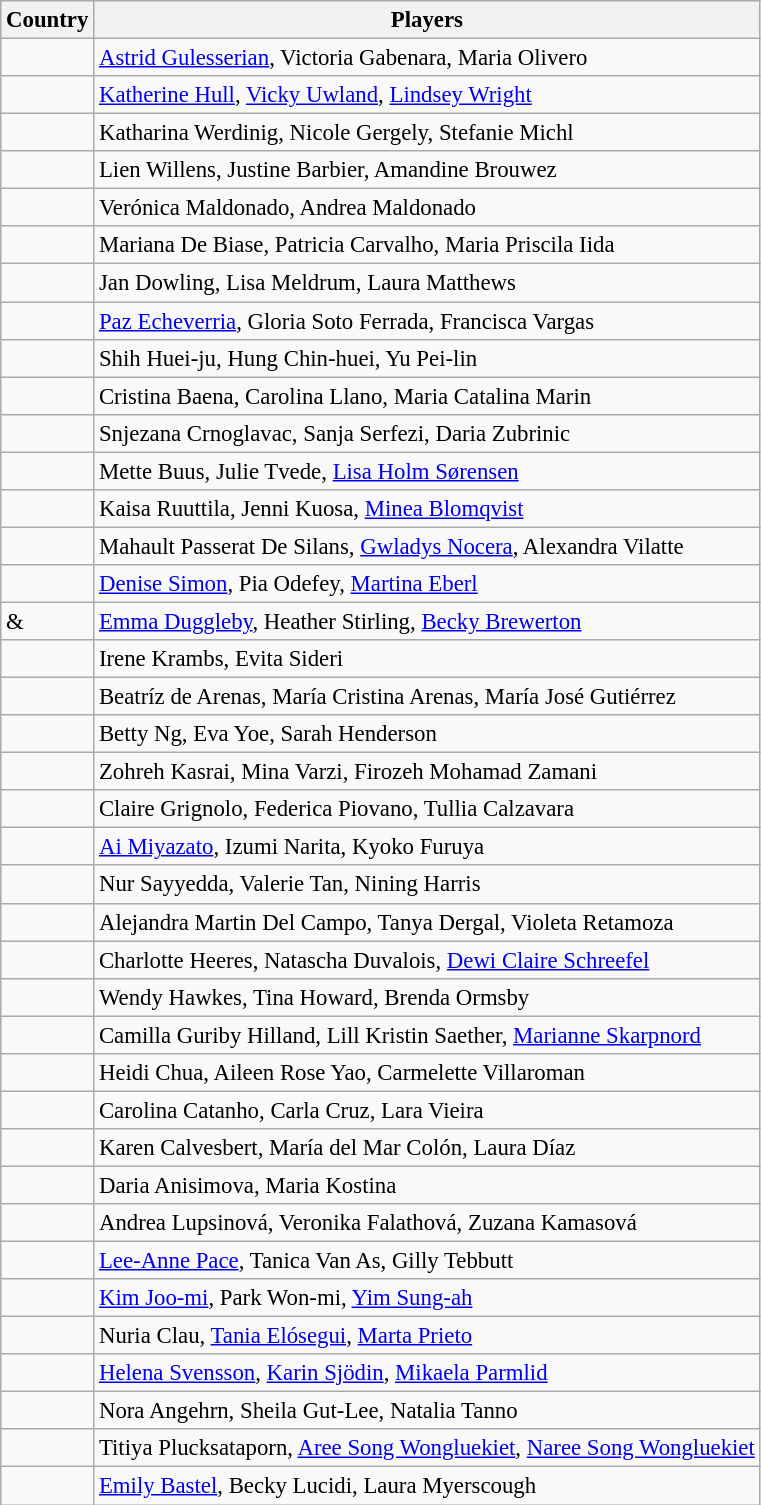<table class="wikitable" style="font-size:95%;">
<tr>
<th>Country</th>
<th>Players</th>
</tr>
<tr>
<td></td>
<td><a href='#'>Astrid Gulesserian</a>, Victoria Gabenara, Maria Olivero</td>
</tr>
<tr>
<td></td>
<td><a href='#'>Katherine Hull</a>, <a href='#'>Vicky Uwland</a>, <a href='#'>Lindsey Wright</a></td>
</tr>
<tr>
<td></td>
<td>Katharina Werdinig, Nicole Gergely, Stefanie Michl</td>
</tr>
<tr>
<td></td>
<td>Lien Willens, Justine Barbier, Amandine Brouwez</td>
</tr>
<tr>
<td></td>
<td>Verónica Maldonado, Andrea Maldonado</td>
</tr>
<tr>
<td></td>
<td>Mariana De Biase, Patricia Carvalho, Maria Priscila Iida</td>
</tr>
<tr>
<td></td>
<td>Jan Dowling, Lisa Meldrum, Laura Matthews</td>
</tr>
<tr>
<td></td>
<td><a href='#'>Paz Echeverria</a>, Gloria Soto Ferrada, Francisca Vargas</td>
</tr>
<tr>
<td></td>
<td>Shih Huei-ju, Hung Chin-huei, Yu Pei-lin</td>
</tr>
<tr>
<td></td>
<td>Cristina Baena, Carolina Llano, Maria Catalina Marin</td>
</tr>
<tr>
<td></td>
<td>Snjezana Crnoglavac, Sanja Serfezi, Daria Zubrinic</td>
</tr>
<tr>
<td></td>
<td>Mette Buus, Julie Tvede, <a href='#'>Lisa Holm Sørensen</a></td>
</tr>
<tr>
<td></td>
<td>Kaisa Ruuttila, Jenni Kuosa, <a href='#'>Minea Blomqvist</a></td>
</tr>
<tr>
<td></td>
<td>Mahault Passerat De Silans, <a href='#'>Gwladys Nocera</a>, Alexandra Vilatte</td>
</tr>
<tr>
<td></td>
<td><a href='#'>Denise Simon</a>, Pia Odefey, <a href='#'>Martina Eberl</a></td>
</tr>
<tr>
<td> &<br></td>
<td><a href='#'>Emma Duggleby</a>, Heather Stirling, <a href='#'>Becky Brewerton</a></td>
</tr>
<tr>
<td></td>
<td>Irene Krambs, Evita Sideri</td>
</tr>
<tr>
<td></td>
<td>Beatríz de Arenas, María Cristina Arenas, María José Gutiérrez</td>
</tr>
<tr>
<td></td>
<td>Betty Ng, Eva Yoe, Sarah Henderson</td>
</tr>
<tr>
<td></td>
<td>Zohreh Kasrai, Mina Varzi, Firozeh Mohamad Zamani</td>
</tr>
<tr>
<td></td>
<td>Claire Grignolo, Federica Piovano, Tullia Calzavara</td>
</tr>
<tr>
<td></td>
<td><a href='#'>Ai Miyazato</a>, Izumi Narita, Kyoko Furuya</td>
</tr>
<tr>
<td></td>
<td>Nur Sayyedda, Valerie Tan, Nining Harris</td>
</tr>
<tr>
<td></td>
<td>Alejandra Martin Del Campo, Tanya Dergal, Violeta Retamoza</td>
</tr>
<tr>
<td></td>
<td>Charlotte Heeres, Natascha Duvalois, <a href='#'>Dewi Claire Schreefel</a></td>
</tr>
<tr>
<td></td>
<td>Wendy Hawkes, Tina Howard, Brenda Ormsby</td>
</tr>
<tr>
<td></td>
<td>Camilla Guriby Hilland, Lill Kristin Saether, <a href='#'>Marianne Skarpnord</a></td>
</tr>
<tr>
<td></td>
<td>Heidi Chua, Aileen Rose Yao, Carmelette Villaroman</td>
</tr>
<tr>
<td></td>
<td>Carolina Catanho, Carla Cruz, Lara Vieira</td>
</tr>
<tr>
<td></td>
<td>Karen Calvesbert, María del Mar Colón, Laura Díaz</td>
</tr>
<tr>
<td></td>
<td>Daria Anisimova, Maria Kostina</td>
</tr>
<tr>
<td></td>
<td>Andrea Lupsinová, Veronika Falathová, Zuzana Kamasová</td>
</tr>
<tr>
<td></td>
<td><a href='#'>Lee-Anne Pace</a>, Tanica Van As, Gilly Tebbutt</td>
</tr>
<tr>
<td></td>
<td><a href='#'>Kim Joo-mi</a>, Park Won-mi, <a href='#'>Yim Sung-ah</a></td>
</tr>
<tr>
<td></td>
<td>Nuria Clau, <a href='#'>Tania Elósegui</a>, <a href='#'>Marta Prieto</a></td>
</tr>
<tr>
<td></td>
<td><a href='#'>Helena Svensson</a>, <a href='#'>Karin Sjödin</a>, <a href='#'>Mikaela Parmlid</a></td>
</tr>
<tr>
<td></td>
<td>Nora Angehrn, Sheila Gut-Lee, Natalia Tanno</td>
</tr>
<tr>
<td></td>
<td>Titiya Plucksataporn, <a href='#'>Aree Song Wongluekiet</a>, <a href='#'>Naree Song Wongluekiet</a></td>
</tr>
<tr>
<td></td>
<td><a href='#'>Emily Bastel</a>, Becky Lucidi, Laura Myerscough</td>
</tr>
</table>
